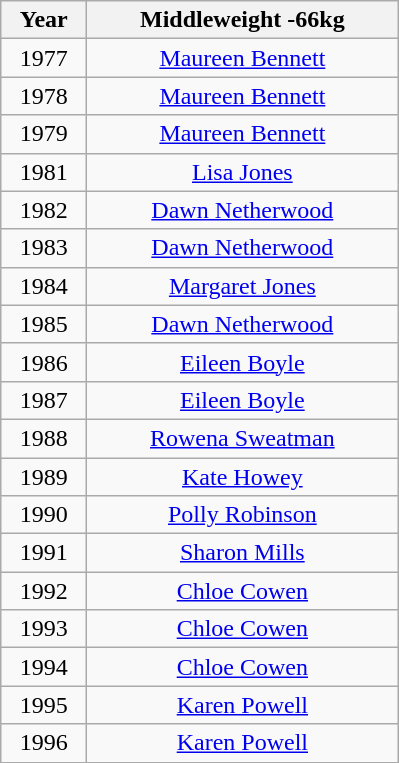<table class="wikitable" style="text-align:center">
<tr>
<th width=50>Year</th>
<th width=200>Middleweight -66kg</th>
</tr>
<tr>
<td>1977</td>
<td><a href='#'>Maureen Bennett</a></td>
</tr>
<tr>
<td>1978</td>
<td><a href='#'>Maureen Bennett</a></td>
</tr>
<tr>
<td>1979</td>
<td><a href='#'>Maureen Bennett</a></td>
</tr>
<tr>
<td>1981</td>
<td><a href='#'>Lisa Jones</a></td>
</tr>
<tr>
<td>1982</td>
<td><a href='#'>Dawn Netherwood</a></td>
</tr>
<tr>
<td>1983</td>
<td><a href='#'>Dawn Netherwood</a></td>
</tr>
<tr>
<td>1984</td>
<td><a href='#'>Margaret Jones</a></td>
</tr>
<tr>
<td>1985</td>
<td><a href='#'>Dawn Netherwood</a></td>
</tr>
<tr>
<td>1986</td>
<td><a href='#'>Eileen Boyle</a></td>
</tr>
<tr>
<td>1987</td>
<td><a href='#'>Eileen Boyle</a></td>
</tr>
<tr>
<td>1988</td>
<td><a href='#'>Rowena Sweatman</a></td>
</tr>
<tr>
<td>1989</td>
<td><a href='#'>Kate Howey</a></td>
</tr>
<tr>
<td>1990</td>
<td><a href='#'>Polly Robinson</a></td>
</tr>
<tr>
<td>1991</td>
<td><a href='#'>Sharon Mills</a></td>
</tr>
<tr>
<td>1992</td>
<td><a href='#'>Chloe Cowen</a></td>
</tr>
<tr>
<td>1993</td>
<td><a href='#'>Chloe Cowen</a></td>
</tr>
<tr>
<td>1994</td>
<td><a href='#'>Chloe Cowen</a></td>
</tr>
<tr>
<td>1995</td>
<td><a href='#'>Karen Powell</a></td>
</tr>
<tr>
<td>1996</td>
<td><a href='#'>Karen Powell</a></td>
</tr>
</table>
